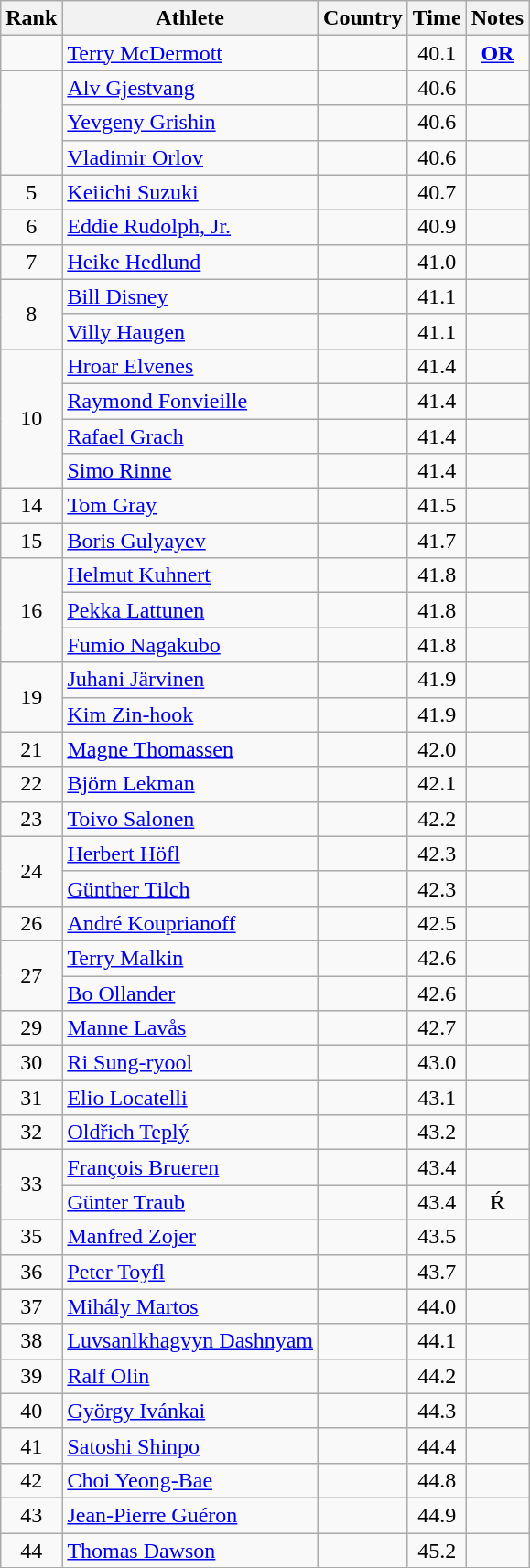<table class="wikitable sortable" style="text-align:center">
<tr>
<th>Rank</th>
<th>Athlete</th>
<th>Country</th>
<th>Time</th>
<th>Notes</th>
</tr>
<tr>
<td></td>
<td align=left><a href='#'>Terry McDermott</a></td>
<td align=left></td>
<td>40.1</td>
<td><strong><a href='#'>OR</a></strong></td>
</tr>
<tr>
<td rowspan=3></td>
<td align=left><a href='#'>Alv Gjestvang</a></td>
<td align=left></td>
<td>40.6</td>
<td></td>
</tr>
<tr>
<td align=left><a href='#'>Yevgeny Grishin</a></td>
<td align=left></td>
<td>40.6</td>
<td></td>
</tr>
<tr>
<td align=left><a href='#'>Vladimir Orlov</a></td>
<td align=left></td>
<td>40.6</td>
<td></td>
</tr>
<tr>
<td>5</td>
<td align=left><a href='#'>Keiichi Suzuki</a></td>
<td align=left></td>
<td>40.7</td>
<td></td>
</tr>
<tr>
<td>6</td>
<td align=left><a href='#'>Eddie Rudolph, Jr.</a></td>
<td align=left></td>
<td>40.9</td>
<td></td>
</tr>
<tr>
<td>7</td>
<td align=left><a href='#'>Heike Hedlund</a></td>
<td align=left></td>
<td>41.0</td>
<td></td>
</tr>
<tr>
<td rowspan=2>8</td>
<td align=left><a href='#'>Bill Disney</a></td>
<td align=left></td>
<td>41.1</td>
<td></td>
</tr>
<tr>
<td align=left><a href='#'>Villy Haugen</a></td>
<td align=left></td>
<td>41.1</td>
<td></td>
</tr>
<tr>
<td rowspan=4>10</td>
<td align=left><a href='#'>Hroar Elvenes</a></td>
<td align=left></td>
<td>41.4</td>
<td></td>
</tr>
<tr>
<td align=left><a href='#'>Raymond Fonvieille</a></td>
<td align=left></td>
<td>41.4</td>
<td></td>
</tr>
<tr>
<td align=left><a href='#'>Rafael Grach</a></td>
<td align=left></td>
<td>41.4</td>
<td></td>
</tr>
<tr>
<td align=left><a href='#'>Simo Rinne</a></td>
<td align=left></td>
<td>41.4</td>
<td></td>
</tr>
<tr>
<td>14</td>
<td align=left><a href='#'>Tom Gray</a></td>
<td align=left></td>
<td>41.5</td>
<td></td>
</tr>
<tr>
<td>15</td>
<td align=left><a href='#'>Boris Gulyayev</a></td>
<td align=left></td>
<td>41.7</td>
<td></td>
</tr>
<tr>
<td rowspan=3>16</td>
<td align=left><a href='#'>Helmut Kuhnert</a></td>
<td align=left></td>
<td>41.8</td>
<td></td>
</tr>
<tr>
<td align=left><a href='#'>Pekka Lattunen</a></td>
<td align=left></td>
<td>41.8</td>
<td></td>
</tr>
<tr>
<td align=left><a href='#'>Fumio Nagakubo</a></td>
<td align=left></td>
<td>41.8</td>
<td></td>
</tr>
<tr>
<td rowspan=2>19</td>
<td align=left><a href='#'>Juhani Järvinen</a></td>
<td align=left></td>
<td>41.9</td>
<td></td>
</tr>
<tr>
<td align=left><a href='#'>Kim Zin-hook</a></td>
<td align=left></td>
<td>41.9</td>
<td></td>
</tr>
<tr>
<td>21</td>
<td align=left><a href='#'>Magne Thomassen</a></td>
<td align=left></td>
<td>42.0</td>
<td></td>
</tr>
<tr>
<td>22</td>
<td align=left><a href='#'>Björn Lekman</a></td>
<td align=left></td>
<td>42.1</td>
<td></td>
</tr>
<tr>
<td>23</td>
<td align=left><a href='#'>Toivo Salonen</a></td>
<td align=left></td>
<td>42.2</td>
<td></td>
</tr>
<tr>
<td rowspan=2>24</td>
<td align=left><a href='#'>Herbert Höfl</a></td>
<td align=left></td>
<td>42.3</td>
<td></td>
</tr>
<tr>
<td align=left><a href='#'>Günther Tilch</a></td>
<td align=left></td>
<td>42.3</td>
<td></td>
</tr>
<tr>
<td>26</td>
<td align=left><a href='#'>André Kouprianoff</a></td>
<td align=left></td>
<td>42.5</td>
<td></td>
</tr>
<tr>
<td rowspan=2>27</td>
<td align=left><a href='#'>Terry Malkin</a></td>
<td align=left></td>
<td>42.6</td>
<td></td>
</tr>
<tr>
<td align=left><a href='#'>Bo Ollander</a></td>
<td align=left></td>
<td>42.6</td>
<td></td>
</tr>
<tr>
<td>29</td>
<td align=left><a href='#'>Manne Lavås</a></td>
<td align=left></td>
<td>42.7</td>
<td></td>
</tr>
<tr>
<td>30</td>
<td align=left><a href='#'>Ri Sung-ryool</a></td>
<td align=left></td>
<td>43.0</td>
<td></td>
</tr>
<tr>
<td>31</td>
<td align=left><a href='#'>Elio Locatelli</a></td>
<td align=left></td>
<td>43.1</td>
<td></td>
</tr>
<tr>
<td>32</td>
<td align=left><a href='#'>Oldřich Teplý</a></td>
<td align=left></td>
<td>43.2</td>
<td></td>
</tr>
<tr>
<td rowspan=2>33</td>
<td align=left><a href='#'>François Brueren</a></td>
<td align=left></td>
<td>43.4</td>
<td></td>
</tr>
<tr>
<td align=left><a href='#'>Günter Traub</a></td>
<td align=left></td>
<td>43.4</td>
<td>Ŕ</td>
</tr>
<tr>
<td>35</td>
<td align=left><a href='#'>Manfred Zojer</a></td>
<td align=left></td>
<td>43.5</td>
<td></td>
</tr>
<tr>
<td>36</td>
<td align=left><a href='#'>Peter Toyfl</a></td>
<td align=left></td>
<td>43.7</td>
<td></td>
</tr>
<tr>
<td>37</td>
<td align=left><a href='#'>Mihály Martos</a></td>
<td align=left></td>
<td>44.0</td>
<td></td>
</tr>
<tr>
<td>38</td>
<td align=left><a href='#'>Luvsanlkhagvyn Dashnyam</a></td>
<td align=left></td>
<td>44.1</td>
<td></td>
</tr>
<tr>
<td>39</td>
<td align=left><a href='#'>Ralf Olin</a></td>
<td align=left></td>
<td>44.2</td>
<td></td>
</tr>
<tr>
<td>40</td>
<td align=left><a href='#'>György Ivánkai</a></td>
<td align=left></td>
<td>44.3</td>
<td></td>
</tr>
<tr>
<td>41</td>
<td align=left><a href='#'>Satoshi Shinpo</a></td>
<td align=left></td>
<td>44.4</td>
<td></td>
</tr>
<tr>
<td>42</td>
<td align=left><a href='#'>Choi Yeong-Bae</a></td>
<td align=left></td>
<td>44.8</td>
<td></td>
</tr>
<tr>
<td>43</td>
<td align=left><a href='#'>Jean-Pierre Guéron</a></td>
<td align=left></td>
<td>44.9</td>
<td></td>
</tr>
<tr>
<td>44</td>
<td align=left><a href='#'>Thomas Dawson</a></td>
<td align=left></td>
<td>45.2</td>
<td></td>
</tr>
</table>
